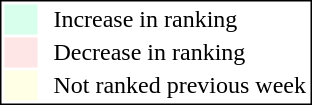<table style="border:1px solid black; float:right;">
<tr>
<td style="background:#D8FFEB; width:20px;"></td>
<td> </td>
<td>Increase in ranking</td>
</tr>
<tr>
<td style="background:#FFE6E6; width:20px;"></td>
<td> </td>
<td>Decrease in ranking</td>
</tr>
<tr>
<td style="background:#FFFFE6; width:20px;"></td>
<td> </td>
<td>Not ranked previous week</td>
</tr>
</table>
